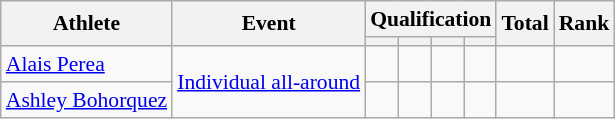<table class="wikitable" style="font-size:90%">
<tr>
<th rowspan=2>Athlete</th>
<th rowspan=2>Event</th>
<th colspan=4>Qualification</th>
<th rowspan=2>Total</th>
<th rowspan=2>Rank</th>
</tr>
<tr style="font-size:95%">
<th></th>
<th></th>
<th></th>
<th></th>
</tr>
<tr align=center>
<td align=left><a href='#'>Alais Perea</a></td>
<td align=left rowspan=2><a href='#'>Individual all-around</a></td>
<td></td>
<td></td>
<td></td>
<td></td>
<td></td>
<td></td>
</tr>
<tr align=center>
<td align=left><a href='#'>Ashley Bohorquez</a></td>
<td></td>
<td></td>
<td></td>
<td></td>
<td></td>
<td></td>
</tr>
</table>
